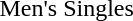<table>
<tr>
<td rowspan=2>Men's Singles</td>
<td rowspan=2></td>
<td rowspan=2></td>
<td></td>
</tr>
<tr>
<td></td>
</tr>
<tr>
</tr>
</table>
